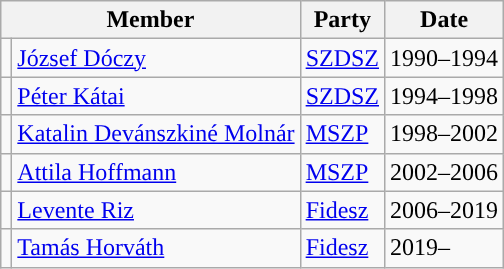<table class=wikitable>
<tr>
<th colspan=2>Member</th>
<th>Party</th>
<th>Date</th>
</tr>
<tr>
<td style="background-color:"></td>
<td><a href='#'>József Dóczy</a></td>
<td><a href='#'>SZDSZ</a></td>
<td>1990–1994</td>
</tr>
<tr>
<td style="background-color:"></td>
<td><a href='#'>Péter Kátai</a></td>
<td><a href='#'>SZDSZ</a></td>
<td>1994–1998</td>
</tr>
<tr>
<td style="background-color:"></td>
<td><a href='#'>Katalin Devánszkiné Molnár</a></td>
<td><a href='#'>MSZP</a></td>
<td>1998–2002</td>
</tr>
<tr>
<td style="background-color:"></td>
<td><a href='#'>Attila Hoffmann</a></td>
<td><a href='#'>MSZP</a></td>
<td>2002–2006</td>
</tr>
<tr>
<td style="background-color:"></td>
<td><a href='#'>Levente Riz</a></td>
<td><a href='#'>Fidesz</a></td>
<td>2006–2019</td>
</tr>
<tr>
<td style="background-color:"></td>
<td><a href='#'>Tamás Horváth</a></td>
<td><a href='#'>Fidesz</a></td>
<td>2019–</td>
</tr>
</table>
